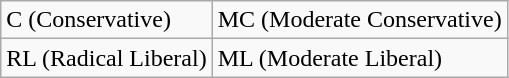<table class="wikitable">
<tr>
<td> C (Conservative)</td>
<td> MC (Moderate Conservative)</td>
</tr>
<tr>
<td> RL (Radical Liberal)</td>
<td> ML (Moderate Liberal)</td>
</tr>
</table>
